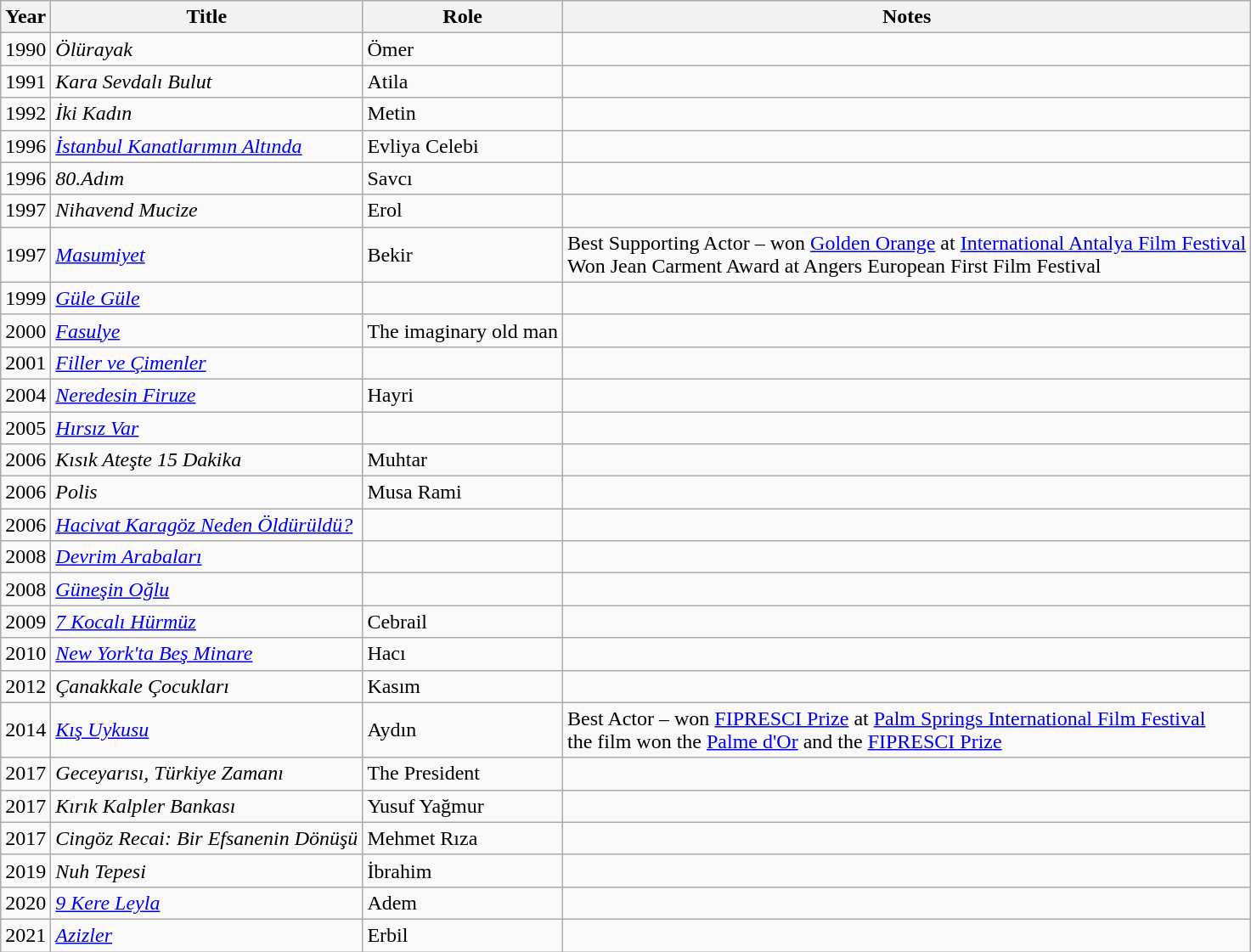<table class="wikitable sortable">
<tr>
<th>Year</th>
<th>Title</th>
<th>Role</th>
<th class="unsortable">Notes</th>
</tr>
<tr>
<td>1990</td>
<td><em>Ölürayak</em></td>
<td>Ömer</td>
<td></td>
</tr>
<tr>
<td>1991</td>
<td><em>Kara Sevdalı Bulut</em></td>
<td>Atila</td>
<td></td>
</tr>
<tr>
<td>1992</td>
<td><em>İki Kadın</em></td>
<td>Metin</td>
<td></td>
</tr>
<tr>
<td>1996</td>
<td><em><a href='#'>İstanbul Kanatlarımın Altında</a></em></td>
<td>Evliya Celebi</td>
<td></td>
</tr>
<tr>
<td>1996</td>
<td><em>80.Adım</em></td>
<td>Savcı</td>
<td></td>
</tr>
<tr>
<td>1997</td>
<td><em>Nihavend Mucize</em></td>
<td>Erol</td>
<td></td>
</tr>
<tr>
<td>1997</td>
<td><em><a href='#'>Masumiyet</a></em></td>
<td>Bekir</td>
<td>Best Supporting Actor – won <a href='#'>Golden Orange</a> at <a href='#'>International Antalya Film Festival</a> <br> Won Jean Carment Award at Angers European First Film Festival <br></td>
</tr>
<tr>
<td>1999</td>
<td><em><a href='#'>Güle Güle</a></em></td>
<td></td>
<td></td>
</tr>
<tr>
<td>2000</td>
<td><em><a href='#'>Fasulye</a></em></td>
<td>The imaginary old man</td>
<td></td>
</tr>
<tr>
<td>2001</td>
<td><em><a href='#'>Filler ve Çimenler</a></em></td>
<td></td>
<td></td>
</tr>
<tr>
<td>2004</td>
<td><em><a href='#'>Neredesin Firuze</a></em></td>
<td>Hayri</td>
<td></td>
</tr>
<tr>
<td>2005</td>
<td><em><a href='#'>Hırsız Var</a></em></td>
<td></td>
<td></td>
</tr>
<tr>
<td>2006</td>
<td><em>Kısık Ateşte 15 Dakika</em></td>
<td>Muhtar</td>
<td></td>
</tr>
<tr>
<td>2006</td>
<td><em>Polis</em></td>
<td>Musa Rami</td>
</tr>
<tr>
<td>2006</td>
<td><em><a href='#'>Hacivat Karagöz Neden Öldürüldü?</a></em></td>
<td></td>
<td></td>
</tr>
<tr>
<td>2008</td>
<td><em><a href='#'>Devrim Arabaları</a></em></td>
<td></td>
<td></td>
</tr>
<tr>
<td>2008</td>
<td><em><a href='#'>Güneşin Oğlu</a></em></td>
<td></td>
<td></td>
</tr>
<tr>
<td>2009</td>
<td><em><a href='#'>7 Kocalı Hürmüz</a></em></td>
<td>Cebrail</td>
<td></td>
</tr>
<tr>
<td>2010</td>
<td><em><a href='#'>New York'ta Beş Minare</a></em></td>
<td>Hacı</td>
<td></td>
</tr>
<tr>
<td>2012</td>
<td><em>Çanakkale Çocukları</em></td>
<td>Kasım</td>
<td></td>
</tr>
<tr>
<td>2014</td>
<td><em><a href='#'>Kış Uykusu</a></em></td>
<td>Aydın</td>
<td>Best Actor – won <a href='#'>FIPRESCI Prize</a> at <a href='#'>Palm Springs International Film Festival</a> <br> the film won the <a href='#'>Palme d'Or</a> and the <a href='#'>FIPRESCI Prize</a></td>
</tr>
<tr>
<td>2017</td>
<td><em>Geceyarısı, Türkiye Zamanı</em></td>
<td>The President</td>
<td></td>
</tr>
<tr>
<td>2017</td>
<td><em>Kırık Kalpler Bankası</em></td>
<td>Yusuf Yağmur</td>
<td></td>
</tr>
<tr>
<td>2017</td>
<td><em>Cingöz Recai: Bir Efsanenin Dönüşü</em></td>
<td>Mehmet Rıza</td>
<td></td>
</tr>
<tr>
<td>2019</td>
<td><em>Nuh Tepesi</em></td>
<td>İbrahim</td>
<td></td>
</tr>
<tr>
<td>2020</td>
<td><em><a href='#'>9 Kere Leyla</a></em></td>
<td>Adem</td>
<td></td>
</tr>
<tr>
<td>2021</td>
<td><em><a href='#'>Azizler</a></em></td>
<td>Erbil</td>
<td></td>
</tr>
</table>
